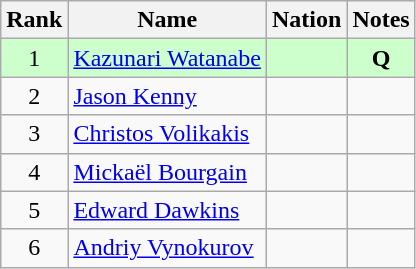<table class="wikitable sortable" style="text-align:center">
<tr>
<th>Rank</th>
<th>Name</th>
<th>Nation</th>
<th>Notes</th>
</tr>
<tr bgcolor=ccffcc>
<td>1</td>
<td align=left><a href='#'>Kazunari Watanabe</a></td>
<td align=left></td>
<td><strong>Q</strong></td>
</tr>
<tr>
<td>2</td>
<td align=left><a href='#'>Jason Kenny</a></td>
<td align=left></td>
<td></td>
</tr>
<tr>
<td>3</td>
<td align=left><a href='#'>Christos Volikakis</a></td>
<td align=left></td>
<td></td>
</tr>
<tr>
<td>4</td>
<td align=left><a href='#'>Mickaël Bourgain</a></td>
<td align=left></td>
<td></td>
</tr>
<tr>
<td>5</td>
<td align=left><a href='#'>Edward Dawkins</a></td>
<td align=left></td>
<td></td>
</tr>
<tr>
<td>6</td>
<td align=left><a href='#'>Andriy Vynokurov</a></td>
<td align=left></td>
<td></td>
</tr>
</table>
